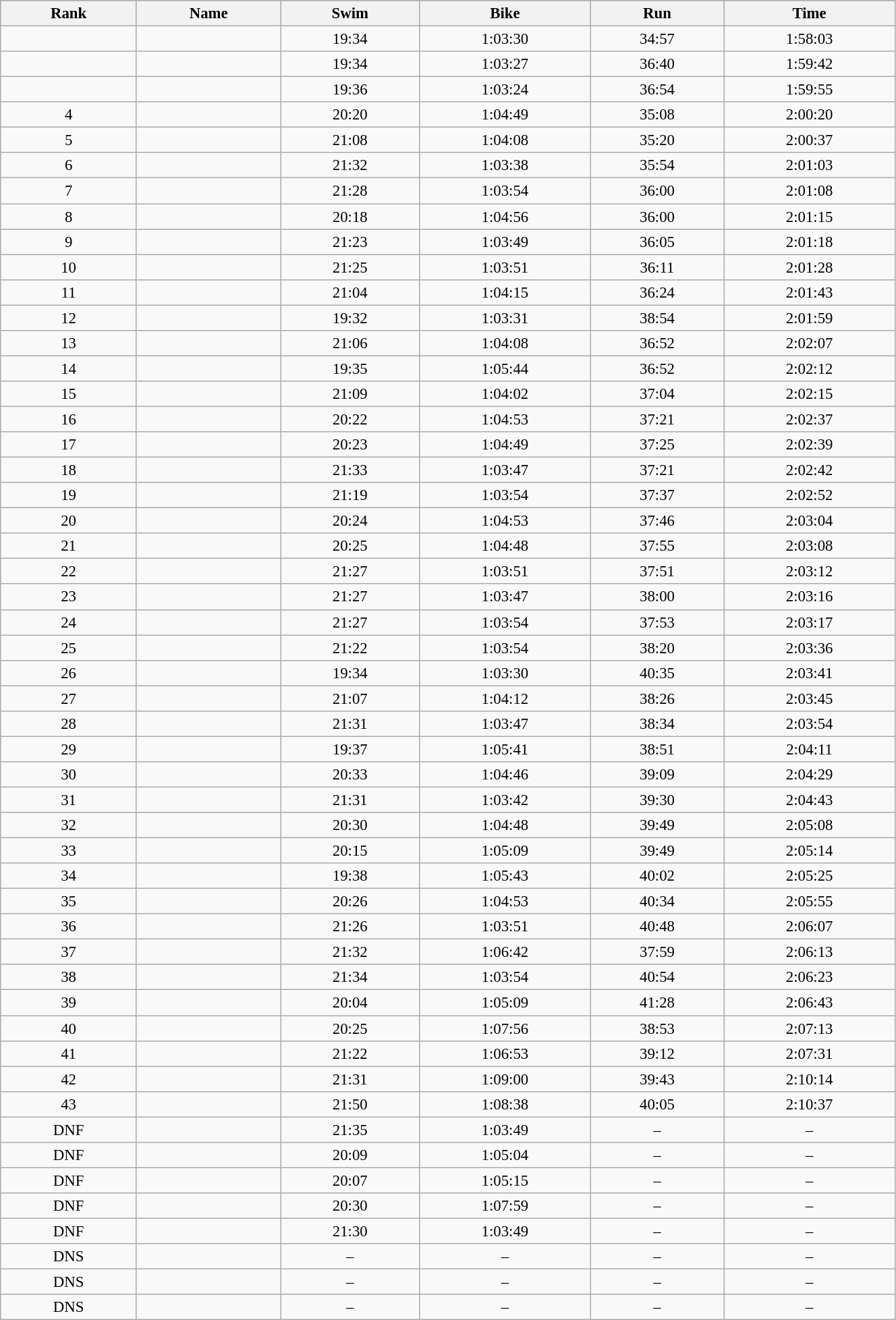<table class="wikitable sortable" style="font-size:95%" width="70%">
<tr bgcolor="lightsteelblue">
<th>Rank</th>
<th>Name</th>
<th>Swim</th>
<th>Bike</th>
<th>Run</th>
<th>Time</th>
</tr>
<tr align="center">
<td></td>
<td align="left"><strong></strong></td>
<td>19:34</td>
<td>1:03:30</td>
<td>34:57</td>
<td>1:58:03</td>
</tr>
<tr align="center">
<td></td>
<td align="left"></td>
<td>19:34</td>
<td>1:03:27</td>
<td>36:40</td>
<td>1:59:42</td>
</tr>
<tr align="center">
<td></td>
<td align="left"></td>
<td>19:36</td>
<td>1:03:24</td>
<td>36:54</td>
<td>1:59:55</td>
</tr>
<tr align="center">
<td>4</td>
<td align="left"></td>
<td>20:20</td>
<td>1:04:49</td>
<td>35:08</td>
<td>2:00:20</td>
</tr>
<tr align="center">
<td>5</td>
<td align="left"></td>
<td>21:08</td>
<td>1:04:08</td>
<td>35:20</td>
<td>2:00:37</td>
</tr>
<tr align="center">
<td>6</td>
<td align="left"></td>
<td>21:32</td>
<td>1:03:38</td>
<td>35:54</td>
<td>2:01:03</td>
</tr>
<tr align="center">
<td>7</td>
<td align="left"></td>
<td>21:28</td>
<td>1:03:54</td>
<td>36:00</td>
<td>2:01:08</td>
</tr>
<tr align="center">
<td>8</td>
<td align="left"></td>
<td>20:18</td>
<td>1:04:56</td>
<td>36:00</td>
<td>2:01:15</td>
</tr>
<tr align="center">
<td>9</td>
<td align="left"></td>
<td>21:23</td>
<td>1:03:49</td>
<td>36:05</td>
<td>2:01:18</td>
</tr>
<tr align="center">
<td>10</td>
<td align="left"></td>
<td>21:25</td>
<td>1:03:51</td>
<td>36:11</td>
<td>2:01:28</td>
</tr>
<tr align="center">
<td>11</td>
<td align="left"></td>
<td>21:04</td>
<td>1:04:15</td>
<td>36:24</td>
<td>2:01:43</td>
</tr>
<tr align="center">
<td>12</td>
<td align="left"></td>
<td>19:32</td>
<td>1:03:31</td>
<td>38:54</td>
<td>2:01:59</td>
</tr>
<tr align="center">
<td>13</td>
<td align="left"></td>
<td>21:06</td>
<td>1:04:08</td>
<td>36:52</td>
<td>2:02:07</td>
</tr>
<tr align="center">
<td>14</td>
<td align="left"></td>
<td>19:35</td>
<td>1:05:44</td>
<td>36:52</td>
<td>2:02:12</td>
</tr>
<tr align="center">
<td>15</td>
<td align="left"></td>
<td>21:09</td>
<td>1:04:02</td>
<td>37:04</td>
<td>2:02:15</td>
</tr>
<tr align="center">
<td>16</td>
<td align="left"></td>
<td>20:22</td>
<td>1:04:53</td>
<td>37:21</td>
<td>2:02:37</td>
</tr>
<tr align="center">
<td>17</td>
<td align="left"></td>
<td>20:23</td>
<td>1:04:49</td>
<td>37:25</td>
<td>2:02:39</td>
</tr>
<tr align="center">
<td>18</td>
<td align="left"></td>
<td>21:33</td>
<td>1:03:47</td>
<td>37:21</td>
<td>2:02:42</td>
</tr>
<tr align="center">
<td>19</td>
<td align="left"></td>
<td>21:19</td>
<td>1:03:54</td>
<td>37:37</td>
<td>2:02:52</td>
</tr>
<tr align="center">
<td>20</td>
<td align="left"></td>
<td>20:24</td>
<td>1:04:53</td>
<td>37:46</td>
<td>2:03:04</td>
</tr>
<tr align="center">
<td>21</td>
<td align="left"></td>
<td>20:25</td>
<td>1:04:48</td>
<td>37:55</td>
<td>2:03:08</td>
</tr>
<tr align="center">
<td>22</td>
<td align="left"></td>
<td>21:27</td>
<td>1:03:51</td>
<td>37:51</td>
<td>2:03:12</td>
</tr>
<tr align="center">
<td>23</td>
<td align="left"></td>
<td>21:27</td>
<td>1:03:47</td>
<td>38:00</td>
<td>2:03:16</td>
</tr>
<tr align="center">
<td>24</td>
<td align="left"></td>
<td>21:27</td>
<td>1:03:54</td>
<td>37:53</td>
<td>2:03:17</td>
</tr>
<tr align="center">
<td>25</td>
<td align="left"></td>
<td>21:22</td>
<td>1:03:54</td>
<td>38:20</td>
<td>2:03:36</td>
</tr>
<tr align="center">
<td>26</td>
<td align="left"></td>
<td>19:34</td>
<td>1:03:30</td>
<td>40:35</td>
<td>2:03:41</td>
</tr>
<tr align="center">
<td>27</td>
<td align="left"></td>
<td>21:07</td>
<td>1:04:12</td>
<td>38:26</td>
<td>2:03:45</td>
</tr>
<tr align="center">
<td>28</td>
<td align="left"></td>
<td>21:31</td>
<td>1:03:47</td>
<td>38:34</td>
<td>2:03:54</td>
</tr>
<tr align="center">
<td>29</td>
<td align="left"></td>
<td>19:37</td>
<td>1:05:41</td>
<td>38:51</td>
<td>2:04:11</td>
</tr>
<tr align="center">
<td>30</td>
<td align="left"></td>
<td>20:33</td>
<td>1:04:46</td>
<td>39:09</td>
<td>2:04:29</td>
</tr>
<tr align="center">
<td>31</td>
<td align="left"></td>
<td>21:31</td>
<td>1:03:42</td>
<td>39:30</td>
<td>2:04:43</td>
</tr>
<tr align="center">
<td>32</td>
<td align="left"></td>
<td>20:30</td>
<td>1:04:48</td>
<td>39:49</td>
<td>2:05:08</td>
</tr>
<tr align="center">
<td>33</td>
<td align="left"></td>
<td>20:15</td>
<td>1:05:09</td>
<td>39:49</td>
<td>2:05:14</td>
</tr>
<tr align="center">
<td>34</td>
<td align="left"></td>
<td>19:38</td>
<td>1:05:43</td>
<td>40:02</td>
<td>2:05:25</td>
</tr>
<tr align="center">
<td>35</td>
<td align="left"></td>
<td>20:26</td>
<td>1:04:53</td>
<td>40:34</td>
<td>2:05:55</td>
</tr>
<tr align="center">
<td>36</td>
<td align="left"></td>
<td>21:26</td>
<td>1:03:51</td>
<td>40:48</td>
<td>2:06:07</td>
</tr>
<tr align="center">
<td>37</td>
<td align="left"></td>
<td>21:32</td>
<td>1:06:42</td>
<td>37:59</td>
<td>2:06:13</td>
</tr>
<tr align="center">
<td>38</td>
<td align="left"></td>
<td>21:34</td>
<td>1:03:54</td>
<td>40:54</td>
<td>2:06:23</td>
</tr>
<tr align="center">
<td>39</td>
<td align="left"></td>
<td>20:04</td>
<td>1:05:09</td>
<td>41:28</td>
<td>2:06:43</td>
</tr>
<tr align="center">
<td>40</td>
<td align="left"></td>
<td>20:25</td>
<td>1:07:56</td>
<td>38:53</td>
<td>2:07:13</td>
</tr>
<tr align="center">
<td>41</td>
<td align="left"></td>
<td>21:22</td>
<td>1:06:53</td>
<td>39:12</td>
<td>2:07:31</td>
</tr>
<tr align="center">
<td>42</td>
<td align="left"></td>
<td>21:31</td>
<td>1:09:00</td>
<td>39:43</td>
<td>2:10:14</td>
</tr>
<tr align="center">
<td>43</td>
<td align="left"></td>
<td>21:50</td>
<td>1:08:38</td>
<td>40:05</td>
<td>2:10:37</td>
</tr>
<tr align="center">
<td>DNF</td>
<td align="left"></td>
<td>21:35</td>
<td>1:03:49</td>
<td>–</td>
<td>–</td>
</tr>
<tr align="center">
<td>DNF</td>
<td align="left"></td>
<td>20:09</td>
<td>1:05:04</td>
<td>–</td>
<td>–</td>
</tr>
<tr align="center">
<td>DNF</td>
<td align="left"></td>
<td>20:07</td>
<td>1:05:15</td>
<td>–</td>
<td>–</td>
</tr>
<tr align="center">
<td>DNF</td>
<td align="left"></td>
<td>20:30</td>
<td>1:07:59</td>
<td>–</td>
<td>–</td>
</tr>
<tr align="center">
<td>DNF</td>
<td align="left"></td>
<td>21:30</td>
<td>1:03:49</td>
<td>–</td>
<td>–</td>
</tr>
<tr align="center">
<td>DNS</td>
<td align="left"></td>
<td>–</td>
<td>–</td>
<td>–</td>
<td>–</td>
</tr>
<tr align="center">
<td>DNS</td>
<td align="left"></td>
<td>–</td>
<td>–</td>
<td>–</td>
<td>–</td>
</tr>
<tr align="center">
<td>DNS</td>
<td align="left"></td>
<td>–</td>
<td>–</td>
<td>–</td>
<td>–</td>
</tr>
</table>
